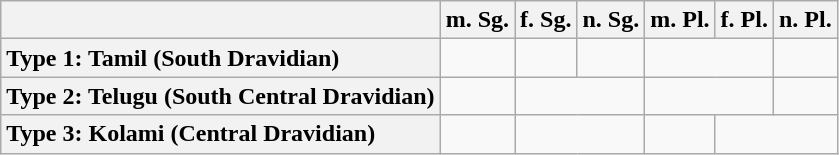<table class="wikitable" style="text-align: center;">
<tr>
<th></th>
<th>m. Sg.</th>
<th>f. Sg.</th>
<th>n. Sg.</th>
<th>m. Pl.</th>
<th>f. Pl.</th>
<th>n. Pl.</th>
</tr>
<tr>
<th scope="row" style="text-align: left;">Type 1: Tamil (South Dravidian)</th>
<td></td>
<td></td>
<td></td>
<td colspan="2"></td>
<td></td>
</tr>
<tr>
<th scope="row" style="text-align: left;">Type 2: Telugu (South Central Dravidian)</th>
<td></td>
<td colspan="2"></td>
<td colspan="2"></td>
<td></td>
</tr>
<tr>
<th scope="row" style="text-align: left;">Type 3: Kolami (Central Dravidian)</th>
<td></td>
<td colspan="2"></td>
<td></td>
<td colspan="2"></td>
</tr>
</table>
